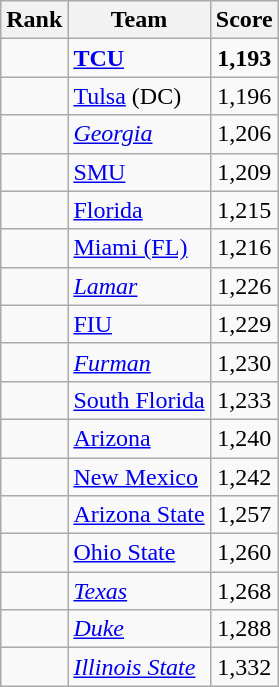<table class="wikitable sortable" style="text-align:center">
<tr>
<th dat-sort-type=number>Rank</th>
<th>Team</th>
<th>Score</th>
</tr>
<tr>
<td></td>
<td align=left><strong><a href='#'>TCU</a></strong></td>
<td><strong>1,193</strong></td>
</tr>
<tr>
<td></td>
<td align=left><a href='#'>Tulsa</a> (DC)</td>
<td>1,196</td>
</tr>
<tr>
<td></td>
<td align=left><em><a href='#'>Georgia</a></em></td>
<td>1,206</td>
</tr>
<tr>
<td></td>
<td align=left><a href='#'>SMU</a></td>
<td>1,209</td>
</tr>
<tr>
<td></td>
<td align=left><a href='#'>Florida</a></td>
<td>1,215</td>
</tr>
<tr>
<td></td>
<td align=left><a href='#'>Miami (FL)</a></td>
<td>1,216</td>
</tr>
<tr>
<td></td>
<td align=left><em><a href='#'>Lamar</a></em></td>
<td>1,226</td>
</tr>
<tr>
<td></td>
<td align=left><a href='#'>FIU</a></td>
<td>1,229</td>
</tr>
<tr>
<td></td>
<td align=left><em><a href='#'>Furman</a></em></td>
<td>1,230</td>
</tr>
<tr>
<td></td>
<td align=left><a href='#'>South Florida</a></td>
<td>1,233</td>
</tr>
<tr>
<td></td>
<td align=left><a href='#'>Arizona</a></td>
<td>1,240</td>
</tr>
<tr>
<td></td>
<td align=left><a href='#'>New Mexico</a></td>
<td>1,242</td>
</tr>
<tr>
<td></td>
<td align=left><a href='#'>Arizona State</a></td>
<td>1,257</td>
</tr>
<tr>
<td></td>
<td align=left><a href='#'>Ohio State</a></td>
<td>1,260</td>
</tr>
<tr>
<td></td>
<td align=left><em><a href='#'>Texas</a></em></td>
<td>1,268</td>
</tr>
<tr>
<td></td>
<td align=left><em><a href='#'>Duke</a></em></td>
<td>1,288</td>
</tr>
<tr>
<td></td>
<td align=left><em><a href='#'>Illinois State</a></em></td>
<td>1,332</td>
</tr>
</table>
